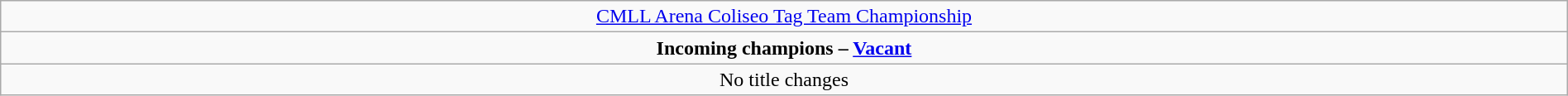<table class="wikitable" style="text-align:center; width:100%;">
<tr>
<td colspan="5" style="text-align: center;"><a href='#'>CMLL Arena Coliseo Tag Team Championship</a></td>
</tr>
<tr>
<td colspan="5" style="text-align: center;"><strong>Incoming champions – <a href='#'>Vacant</a></strong></td>
</tr>
<tr>
<td colspan="5">No title changes</td>
</tr>
</table>
